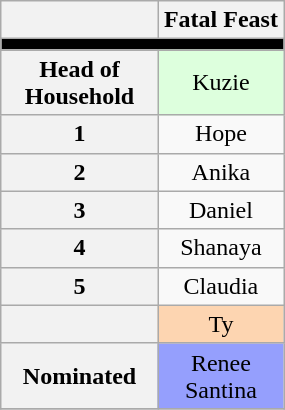<table class="wikitable" style="text-align:center; width:15%;">
<tr>
<th style="width:5%"></th>
<th width="5%;">Fatal Feast</th>
</tr>
<tr>
<th colspan="2" style="background:black;"></th>
</tr>
<tr>
<th>Head of<br>Household</th>
<td style="background:#dfd">Kuzie</td>
</tr>
<tr>
<th>1</th>
<td>Hope</td>
</tr>
<tr>
<th>2</th>
<td>Anika</td>
</tr>
<tr>
<th>3</th>
<td>Daniel</td>
</tr>
<tr>
<th>4</th>
<td>Shanaya</td>
</tr>
<tr>
<th>5</th>
<td>Claudia</td>
</tr>
<tr>
<th></th>
<td style="background:#FDD5B1">Ty</td>
</tr>
<tr>
<th>Nominated</th>
<td style="background:#959ffd">Renee<br>Santina</td>
</tr>
<tr>
</tr>
</table>
